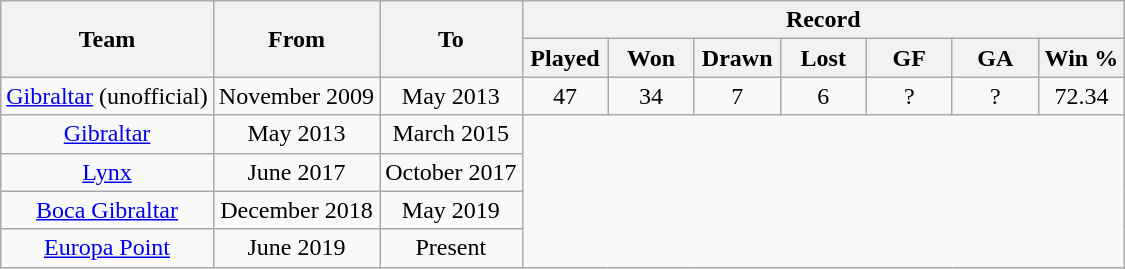<table class="wikitable" style="text-align: center">
<tr>
<th rowspan="2">Team</th>
<th rowspan="2">From</th>
<th rowspan="2">To</th>
<th colspan="7">Record</th>
</tr>
<tr>
<th scope="col" width=50px>Played</th>
<th scope="col" width=50px>Won</th>
<th scope="col" width=50px>Drawn</th>
<th scope="col" width=50px>Lost</th>
<th scope="col" width=50px>GF</th>
<th scope="col" width=50px>GA</th>
<th scope="col" width=50px>Win %</th>
</tr>
<tr>
<td><a href='#'>Gibraltar</a> (unofficial)</td>
<td>November 2009</td>
<td>May 2013</td>
<td>47</td>
<td>34</td>
<td>7</td>
<td>6</td>
<td>?</td>
<td>?</td>
<td>72.34</td>
</tr>
<tr>
<td><a href='#'>Gibraltar</a></td>
<td>May 2013</td>
<td>March 2015<br></td>
</tr>
<tr>
<td><a href='#'>Lynx</a></td>
<td>June 2017</td>
<td>October 2017<br></td>
</tr>
<tr>
<td><a href='#'>Boca Gibraltar</a></td>
<td>December 2018</td>
<td>May 2019<br></td>
</tr>
<tr>
<td><a href='#'>Europa Point</a></td>
<td>June 2019</td>
<td>Present<br></td>
</tr>
</table>
